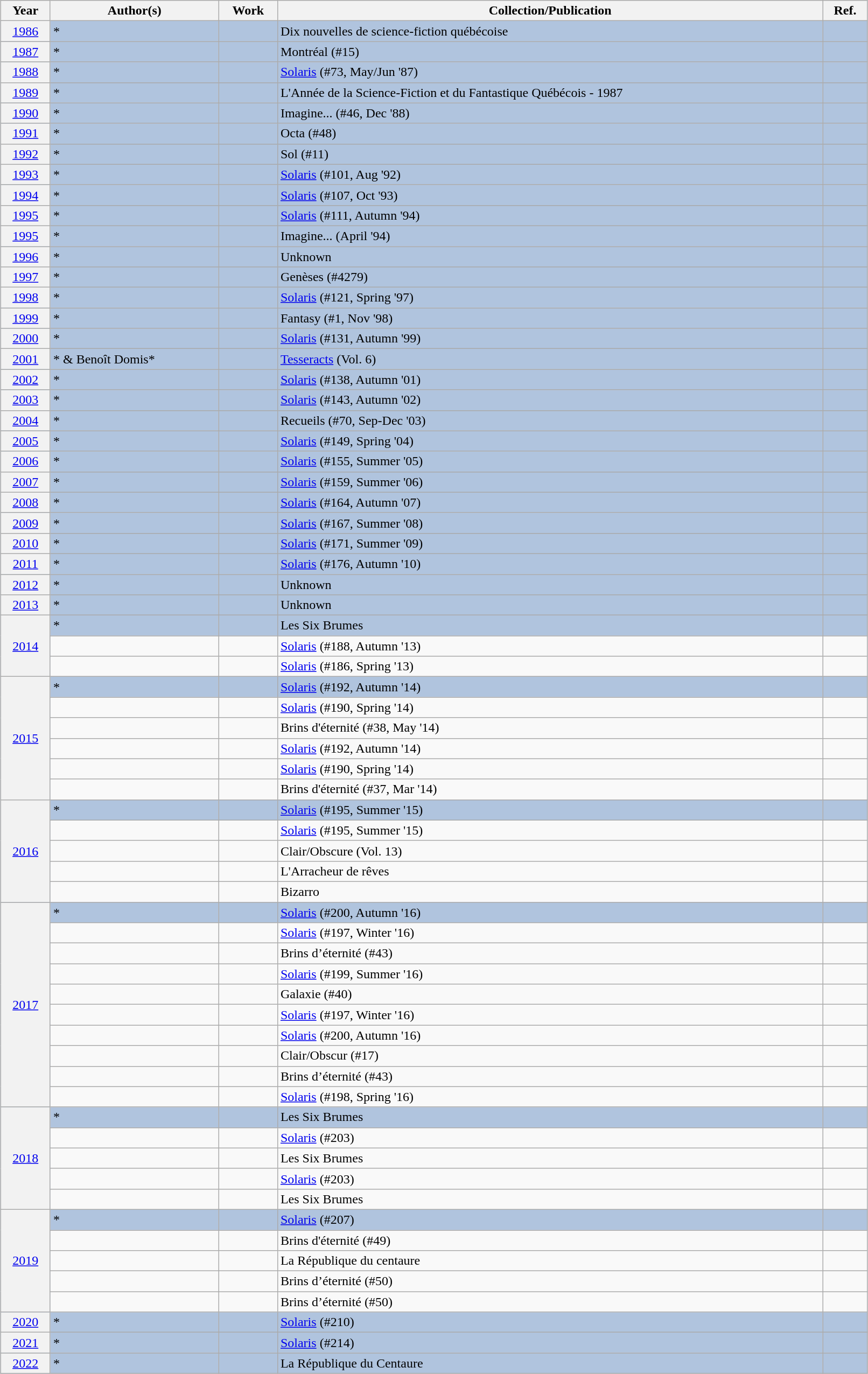<table class="sortable wikitable" width="85%" cellpadding="5" style="margin: 1em auto 1em auto">
<tr>
<th scope="col">Year</th>
<th scope="col">Author(s)</th>
<th scope="col">Work</th>
<th scope="col">Collection/Publication</th>
<th class="unsortable">Ref.</th>
</tr>
<tr style="background:#B0C4DE;">
<th scope="row" align="center" style="font-weight:normal;"><a href='#'>1986</a></th>
<td>*</td>
<td></td>
<td>Dix nouvelles de science-fiction québécoise</td>
<td align="center"></td>
</tr>
<tr style="background:#B0C4DE;">
<th scope="row" align="center" style="font-weight:normal;"><a href='#'>1987</a></th>
<td>*</td>
<td></td>
<td>Montréal (#15)</td>
<td align="center"></td>
</tr>
<tr style="background:#B0C4DE;">
<th scope="row" align="center" style="font-weight:normal;"><a href='#'>1988</a></th>
<td>*</td>
<td></td>
<td><a href='#'>Solaris</a> (#73, May/Jun '87)</td>
<td align="center"></td>
</tr>
<tr style="background:#B0C4DE;">
<th scope="row" align="center" style="font-weight:normal;"><a href='#'>1989</a></th>
<td>*</td>
<td></td>
<td>L'Année de la Science-Fiction et du Fantastique Québécois - 1987</td>
<td align="center"></td>
</tr>
<tr style="background:#B0C4DE;">
<th scope="row" align="center" style="font-weight:normal;"><a href='#'>1990</a></th>
<td>*</td>
<td></td>
<td>Imagine... (#46, Dec '88)</td>
<td align="center"></td>
</tr>
<tr style="background:#B0C4DE;">
<th scope="row" align="center" style="font-weight:normal;"><a href='#'>1991</a></th>
<td>*</td>
<td></td>
<td>Octa (#48)</td>
<td align="center"></td>
</tr>
<tr style="background:#B0C4DE;">
<th scope="row" align="center" style="font-weight:normal;"><a href='#'>1992</a></th>
<td>*</td>
<td></td>
<td>Sol (#11)</td>
<td align="center"></td>
</tr>
<tr style="background:#B0C4DE;">
<th scope="row" align="center" style="font-weight:normal;"><a href='#'>1993</a></th>
<td>*</td>
<td></td>
<td><a href='#'>Solaris</a> (#101, Aug '92)</td>
<td align="center"></td>
</tr>
<tr style="background:#B0C4DE;">
<th scope="row" align="center" style="font-weight:normal;"><a href='#'>1994</a></th>
<td>*</td>
<td></td>
<td><a href='#'>Solaris</a> (#107, Oct '93)</td>
<td align="center"></td>
</tr>
<tr style="background:#B0C4DE;">
<th scope="row" align="center" style="font-weight:normal;"><a href='#'>1995</a></th>
<td>*</td>
<td></td>
<td><a href='#'>Solaris</a> (#111, Autumn '94)</td>
<td align="center"></td>
</tr>
<tr style="background:#B0C4DE;">
<th scope="row" align="center" style="font-weight:normal;"><a href='#'>1995</a></th>
<td>*</td>
<td></td>
<td>Imagine... (April '94)</td>
<td align="center"></td>
</tr>
<tr style="background:#B0C4DE;">
<th scope="row" align="center" style="font-weight:normal;"><a href='#'>1996</a></th>
<td>*</td>
<td></td>
<td>Unknown</td>
<td align="center"></td>
</tr>
<tr style="background:#B0C4DE;">
<th scope="row" align="center" style="font-weight:normal;"><a href='#'>1997</a></th>
<td>*</td>
<td></td>
<td>Genèses (#4279)</td>
<td align="center"></td>
</tr>
<tr style="background:#B0C4DE;">
<th scope="row" align="center" style="font-weight:normal;"><a href='#'>1998</a></th>
<td>*</td>
<td></td>
<td><a href='#'>Solaris</a> (#121, Spring '97)</td>
<td align="center"></td>
</tr>
<tr style="background:#B0C4DE;">
<th scope="row" align="center" style="font-weight:normal;"><a href='#'>1999</a></th>
<td>*</td>
<td></td>
<td>Fantasy (#1, Nov '98)</td>
<td align="center"></td>
</tr>
<tr style="background:#B0C4DE;">
<th scope="row" align="center" style="font-weight:normal;"><a href='#'>2000</a></th>
<td>*</td>
<td></td>
<td><a href='#'>Solaris</a> (#131, Autumn '99)</td>
<td align="center"></td>
</tr>
<tr style="background:#B0C4DE;">
<th scope="row" align="center" style="font-weight:normal;"><a href='#'>2001</a></th>
<td>* & Benoît Domis*</td>
<td></td>
<td><a href='#'>Tesseracts</a> (Vol. 6)</td>
<td align="center"></td>
</tr>
<tr style="background:#B0C4DE;">
<th scope="row" align="center" style="font-weight:normal;"><a href='#'>2002</a></th>
<td>*</td>
<td></td>
<td><a href='#'>Solaris</a> (#138, Autumn '01)</td>
<td align="center"></td>
</tr>
<tr style="background:#B0C4DE;">
<th scope="row" align="center" style="font-weight:normal;"><a href='#'>2003</a></th>
<td>*</td>
<td></td>
<td><a href='#'>Solaris</a> (#143, Autumn '02)</td>
<td align="center"></td>
</tr>
<tr style="background:#B0C4DE;">
<th scope="row" align="center" style="font-weight:normal;"><a href='#'>2004</a></th>
<td>*</td>
<td></td>
<td>Recueils (#70, Sep-Dec '03)</td>
<td align="center"></td>
</tr>
<tr style="background:#B0C4DE;">
<th scope="row" align="center" style="font-weight:normal;"><a href='#'>2005</a></th>
<td>*</td>
<td></td>
<td><a href='#'>Solaris</a> (#149, Spring '04)</td>
<td align="center"></td>
</tr>
<tr style="background:#B0C4DE;">
<th scope="row" align="center" style="font-weight:normal;"><a href='#'>2006</a></th>
<td>*</td>
<td></td>
<td><a href='#'>Solaris</a> (#155, Summer '05)</td>
<td align="center"></td>
</tr>
<tr style="background:#B0C4DE;">
<th scope="row" align="center" style="font-weight:normal;"><a href='#'>2007</a></th>
<td>*</td>
<td></td>
<td><a href='#'>Solaris</a> (#159, Summer '06)</td>
<td align="center"></td>
</tr>
<tr style="background:#B0C4DE;">
<th scope="row" align="center" style="font-weight:normal;"><a href='#'>2008</a></th>
<td>*</td>
<td></td>
<td><a href='#'>Solaris</a> (#164, Autumn '07)</td>
<td align="center"></td>
</tr>
<tr style="background:#B0C4DE;">
<th scope="row" align="center" style="font-weight:normal;"><a href='#'>2009</a></th>
<td>*</td>
<td></td>
<td><a href='#'>Solaris</a> (#167, Summer '08)</td>
<td align="center"></td>
</tr>
<tr style="background:#B0C4DE;">
<th scope="row" align="center" style="font-weight:normal;"><a href='#'>2010</a></th>
<td>*</td>
<td></td>
<td><a href='#'>Solaris</a> (#171, Summer '09)</td>
<td align="center"></td>
</tr>
<tr style="background:#B0C4DE;">
<th scope="row" align="center" style="font-weight:normal;"><a href='#'>2011</a></th>
<td>*</td>
<td></td>
<td><a href='#'>Solaris</a> (#176, Autumn '10)</td>
<td align="center"></td>
</tr>
<tr style="background:#B0C4DE;">
<th scope="row" align="center" style="font-weight:normal;"><a href='#'>2012</a></th>
<td>*</td>
<td></td>
<td>Unknown</td>
<td align="center"></td>
</tr>
<tr style="background:#B0C4DE;">
<th scope="row" align="center" style="font-weight:normal;"><a href='#'>2013</a></th>
<td>*</td>
<td></td>
<td>Unknown</td>
<td align="center"></td>
</tr>
<tr style="background:#B0C4DE;">
<th rowspan="3" scope="row" align="center" style="font-weight:normal;"><a href='#'>2014</a></th>
<td>*</td>
<td></td>
<td>Les Six Brumes</td>
<td align="center"></td>
</tr>
<tr>
<td></td>
<td></td>
<td><a href='#'>Solaris</a> (#188, Autumn '13)</td>
<td align="center"></td>
</tr>
<tr>
<td></td>
<td></td>
<td><a href='#'>Solaris</a> (#186, Spring '13)</td>
<td align="center"></td>
</tr>
<tr style="background:#B0C4DE;">
<th rowspan="6" scope="row" align="center" style="font-weight:normal;"><a href='#'>2015</a></th>
<td>*</td>
<td></td>
<td><a href='#'>Solaris</a> (#192, Autumn '14)</td>
<td align="center"></td>
</tr>
<tr>
<td></td>
<td></td>
<td><a href='#'>Solaris</a> (#190, Spring '14)</td>
<td align="center"></td>
</tr>
<tr>
<td></td>
<td></td>
<td>Brins d'éternité (#38, May '14)</td>
<td align="center"></td>
</tr>
<tr>
<td></td>
<td></td>
<td><a href='#'>Solaris</a> (#192, Autumn '14)</td>
<td align="center"></td>
</tr>
<tr>
<td></td>
<td></td>
<td><a href='#'>Solaris</a> (#190, Spring '14)</td>
<td align="center"></td>
</tr>
<tr>
<td></td>
<td></td>
<td>Brins d'éternité (#37, Mar '14)</td>
<td align="center"></td>
</tr>
<tr style="background:#B0C4DE;">
<th rowspan="5" scope="row" align="center" style="font-weight:normal;"><a href='#'>2016</a></th>
<td>*</td>
<td></td>
<td><a href='#'>Solaris</a> (#195, Summer '15)</td>
<td align="center"></td>
</tr>
<tr>
<td></td>
<td></td>
<td><a href='#'>Solaris</a> (#195, Summer '15)</td>
<td align="center"></td>
</tr>
<tr>
<td></td>
<td></td>
<td>Clair/Obscure (Vol. 13)</td>
<td align="center"></td>
</tr>
<tr>
<td></td>
<td></td>
<td>L'Arracheur de rêves</td>
<td align="center"></td>
</tr>
<tr>
<td></td>
<td></td>
<td>Bizarro</td>
<td align="center"></td>
</tr>
<tr style="background:#B0C4DE;">
<th rowspan="10" scope="row" align="center" style="font-weight:normal;"><a href='#'>2017</a></th>
<td>*</td>
<td></td>
<td><a href='#'>Solaris</a> (#200, Autumn '16)</td>
<td align="center"></td>
</tr>
<tr>
<td></td>
<td></td>
<td><a href='#'>Solaris</a> (#197, Winter '16)</td>
<td align="center"></td>
</tr>
<tr>
<td></td>
<td></td>
<td>Brins d’éternité (#43)</td>
<td align="center"></td>
</tr>
<tr>
<td></td>
<td></td>
<td><a href='#'>Solaris</a> (#199, Summer '16)</td>
<td align="center"></td>
</tr>
<tr>
<td></td>
<td></td>
<td>Galaxie (#40)</td>
<td align="center"></td>
</tr>
<tr>
<td></td>
<td></td>
<td><a href='#'>Solaris</a> (#197, Winter '16)</td>
<td align="center"></td>
</tr>
<tr>
<td></td>
<td></td>
<td><a href='#'>Solaris</a> (#200, Autumn '16)</td>
<td align="center"></td>
</tr>
<tr>
<td></td>
<td></td>
<td>Clair/Obscur (#17)</td>
<td align="center"></td>
</tr>
<tr>
<td></td>
<td></td>
<td>Brins d’éternité (#43)</td>
<td align="center"></td>
</tr>
<tr>
<td></td>
<td></td>
<td><a href='#'>Solaris</a> (#198, Spring '16)</td>
<td align="center"></td>
</tr>
<tr style="background:#B0C4DE;">
<th rowspan="5" scope="row" align="center" style="font-weight:normal;"><a href='#'>2018</a></th>
<td>*</td>
<td></td>
<td>Les Six Brumes</td>
<td align="center"></td>
</tr>
<tr>
<td></td>
<td></td>
<td><a href='#'>Solaris</a> (#203)</td>
<td align="center"></td>
</tr>
<tr>
<td></td>
<td></td>
<td>Les Six Brumes</td>
<td align="center"></td>
</tr>
<tr>
<td></td>
<td></td>
<td><a href='#'>Solaris</a> (#203)</td>
<td align="center"></td>
</tr>
<tr>
<td></td>
<td></td>
<td>Les Six Brumes</td>
<td align="center"></td>
</tr>
<tr style="background:#B0C4DE;">
<th rowspan="5" scope="row" align="center" style="font-weight:normal;"><a href='#'>2019</a></th>
<td>*</td>
<td></td>
<td><a href='#'>Solaris</a> (#207)</td>
<td align="center"></td>
</tr>
<tr>
<td></td>
<td></td>
<td>Brins d'éternité (#49)</td>
<td align="center"></td>
</tr>
<tr>
<td></td>
<td></td>
<td>La République du centaure</td>
<td align="center"></td>
</tr>
<tr>
<td></td>
<td></td>
<td>Brins d’éternité (#50)</td>
<td align="center"></td>
</tr>
<tr>
<td></td>
<td></td>
<td>Brins d’éternité (#50)</td>
<td align="center"></td>
</tr>
<tr style="background:#B0C4DE;">
<th rowspan="1" scope="row" align="center" style="font-weight:normal;"><a href='#'>2020</a></th>
<td>*</td>
<td></td>
<td><a href='#'>Solaris</a> (#210)</td>
<td align="center"></td>
</tr>
<tr style="background:#B0C4DE;">
<th rowspan="1" scope="row" align="center" style="font-weight:normal;"><a href='#'>2021</a></th>
<td>*</td>
<td></td>
<td><a href='#'>Solaris</a> (#214)</td>
<td align="center"></td>
</tr>
<tr style="background:#B0C4DE;">
<th rowspan="1" scope="row" align="center" style="font-weight:normal;"><a href='#'>2022</a></th>
<td>*</td>
<td></td>
<td>La République du Centaure</td>
<td align="center"></td>
</tr>
</table>
